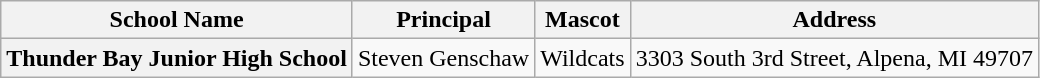<table class="wikitable sortable plainrowheaders">
<tr>
<th scope="col">School Name</th>
<th scope="col">Principal</th>
<th scope="col">Mascot</th>
<th scope="col">Address</th>
</tr>
<tr>
<th scope="row">Thunder Bay Junior High School</th>
<td>Steven Genschaw</td>
<td>Wildcats</td>
<td>3303 South 3rd Street, Alpena, MI 49707</td>
</tr>
</table>
